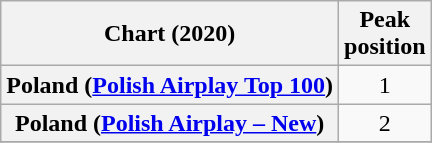<table class="wikitable sortable plainrowheaders" style="text-align:center">
<tr>
<th scope="col">Chart (2020)</th>
<th scope="col">Peak<br>position</th>
</tr>
<tr>
<th scope="row">Poland (<a href='#'>Polish Airplay Top 100</a>)</th>
<td align=center>1</td>
</tr>
<tr>
<th scope="row">Poland (<a href='#'>Polish Airplay – New</a>)</th>
<td align=center>2</td>
</tr>
<tr>
</tr>
</table>
